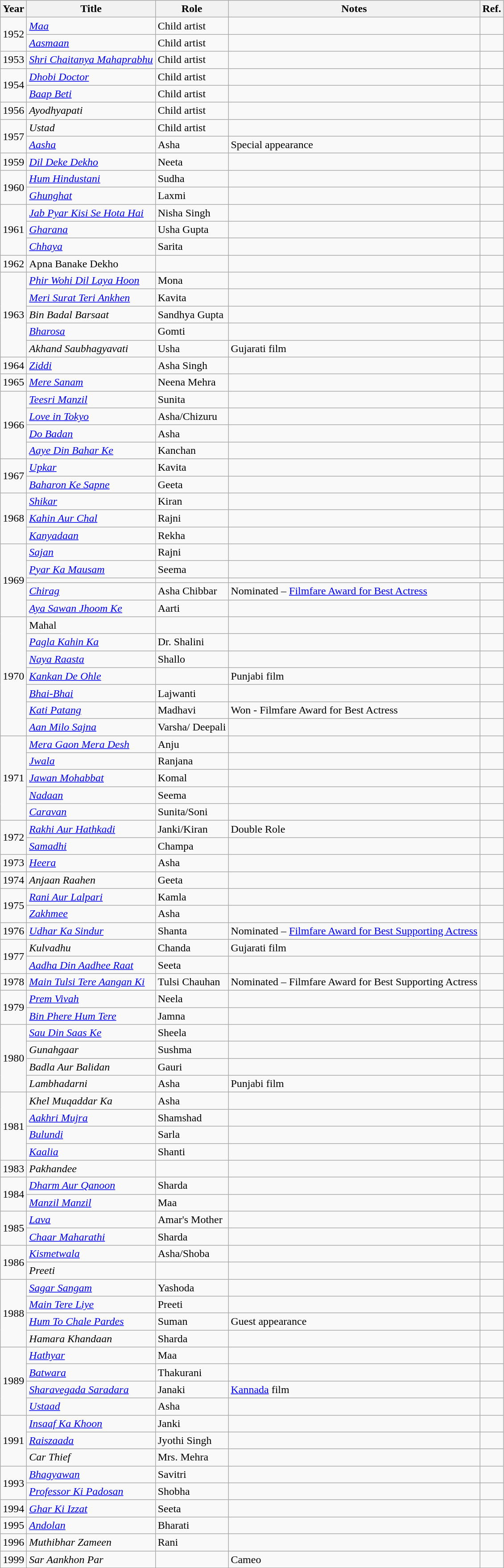<table class="wikitable sortable">
<tr>
<th>Year</th>
<th>Title</th>
<th>Role</th>
<th class="unsortable">Notes</th>
<th class="unsortable">Ref.</th>
</tr>
<tr>
<td rowspan="2">1952</td>
<td><em><a href='#'>Maa</a></em></td>
<td>Child artist</td>
<td></td>
<td></td>
</tr>
<tr>
<td><em><a href='#'>Aasmaan</a></em></td>
<td>Child artist</td>
<td></td>
<td></td>
</tr>
<tr>
<td>1953</td>
<td><em><a href='#'>Shri Chaitanya Mahaprabhu</a></em></td>
<td>Child artist</td>
<td></td>
<td></td>
</tr>
<tr>
<td rowspan="2">1954</td>
<td><em><a href='#'>Dhobi Doctor</a></em></td>
<td>Child artist</td>
<td></td>
<td></td>
</tr>
<tr>
<td><em><a href='#'>Baap Beti</a></em></td>
<td>Child artist</td>
<td></td>
<td></td>
</tr>
<tr>
<td>1956</td>
<td><em>Ayodhyapati</em></td>
<td>Child artist</td>
<td></td>
<td></td>
</tr>
<tr>
<td rowspan="2">1957</td>
<td><em>Ustad</em></td>
<td>Child artist</td>
<td></td>
<td></td>
</tr>
<tr>
<td><em><a href='#'>Aasha</a></em></td>
<td>Asha</td>
<td>Special appearance</td>
<td></td>
</tr>
<tr>
<td>1959</td>
<td><em><a href='#'>Dil Deke Dekho</a></em></td>
<td>Neeta</td>
<td></td>
<td></td>
</tr>
<tr>
<td rowspan="2">1960</td>
<td><em><a href='#'>Hum Hindustani</a></em></td>
<td>Sudha</td>
<td></td>
<td></td>
</tr>
<tr>
<td><em><a href='#'>Ghunghat</a></em></td>
<td>Laxmi</td>
<td></td>
<td></td>
</tr>
<tr>
<td rowspan="3">1961</td>
<td><em><a href='#'>Jab Pyar Kisi Se Hota Hai</a></em></td>
<td>Nisha Singh</td>
<td></td>
<td></td>
</tr>
<tr>
<td><em><a href='#'>Gharana</a></em></td>
<td>Usha Gupta</td>
<td></td>
<td></td>
</tr>
<tr>
<td><em><a href='#'>Chhaya</a></em></td>
<td>Sarita</td>
<td></td>
<td></td>
</tr>
<tr>
<td>1962</td>
<td>Apna Banake Dekho</td>
<td></td>
<td></td>
<td></td>
</tr>
<tr>
<td rowspan="5">1963</td>
<td><em><a href='#'>Phir Wohi Dil Laya Hoon</a></em></td>
<td>Mona</td>
<td></td>
<td></td>
</tr>
<tr>
<td><em><a href='#'>Meri Surat Teri Ankhen</a></em></td>
<td>Kavita</td>
<td></td>
<td></td>
</tr>
<tr>
<td><em>Bin Badal Barsaat</em></td>
<td>Sandhya Gupta</td>
<td></td>
<td></td>
</tr>
<tr>
<td><em><a href='#'>Bharosa</a></em></td>
<td>Gomti</td>
<td></td>
<td></td>
</tr>
<tr>
<td><em>Akhand Saubhagyavati</em></td>
<td>Usha</td>
<td>Gujarati film</td>
<td></td>
</tr>
<tr>
<td>1964</td>
<td><em><a href='#'>Ziddi</a></em></td>
<td>Asha Singh</td>
<td></td>
<td></td>
</tr>
<tr>
<td>1965</td>
<td><em><a href='#'>Mere Sanam</a></em></td>
<td>Neena Mehra</td>
<td></td>
<td></td>
</tr>
<tr>
<td rowspan="4">1966</td>
<td><em><a href='#'>Teesri Manzil</a></em></td>
<td>Sunita</td>
<td></td>
<td></td>
</tr>
<tr>
<td><em><a href='#'>Love in Tokyo</a></em></td>
<td>Asha/Chizuru</td>
<td></td>
<td></td>
</tr>
<tr>
<td><em><a href='#'>Do Badan</a></em></td>
<td>Asha</td>
<td></td>
<td></td>
</tr>
<tr>
<td><em><a href='#'>Aaye Din Bahar Ke</a></em></td>
<td>Kanchan</td>
<td></td>
<td></td>
</tr>
<tr>
<td rowspan="2">1967</td>
<td><em><a href='#'>Upkar</a></em></td>
<td>Kavita</td>
<td></td>
<td></td>
</tr>
<tr>
<td><em><a href='#'>Baharon Ke Sapne</a></em></td>
<td>Geeta</td>
<td></td>
<td></td>
</tr>
<tr>
<td rowspan="3">1968</td>
<td><em><a href='#'>Shikar</a></em></td>
<td>Kiran</td>
<td></td>
<td></td>
</tr>
<tr>
<td><em><a href='#'>Kahin Aur Chal</a></em></td>
<td>Rajni</td>
<td></td>
<td></td>
</tr>
<tr>
<td><em><a href='#'>Kanyadaan</a></em></td>
<td>Rekha</td>
<td></td>
<td></td>
</tr>
<tr>
<td rowspan="5">1969</td>
<td><em><a href='#'>Sajan</a></em></td>
<td>Rajni</td>
<td></td>
<td></td>
</tr>
<tr>
<td><em><a href='#'>Pyar Ka Mausam</a></em></td>
<td>Seema</td>
<td></td>
<td></td>
</tr>
<tr>
<td></td>
<td></td>
</tr>
<tr>
<td><em><a href='#'>Chirag</a></em></td>
<td>Asha Chibbar</td>
<td>Nominated – <a href='#'>Filmfare Award for Best Actress</a></td>
<td></td>
</tr>
<tr>
<td><em><a href='#'>Aya Sawan Jhoom Ke</a></em></td>
<td>Aarti</td>
<td></td>
<td></td>
</tr>
<tr>
<td rowspan="7">1970</td>
<td>Mahal</td>
<td></td>
<td></td>
<td></td>
</tr>
<tr>
<td><em><a href='#'>Pagla Kahin Ka</a></em></td>
<td>Dr. Shalini</td>
<td></td>
<td></td>
</tr>
<tr>
<td><em><a href='#'>Naya Raasta</a></em></td>
<td>Shallo</td>
<td></td>
<td></td>
</tr>
<tr>
<td><em><a href='#'>Kankan De Ohle</a></em></td>
<td></td>
<td>Punjabi film</td>
<td></td>
</tr>
<tr>
<td><em><a href='#'>Bhai-Bhai</a></em></td>
<td>Lajwanti</td>
<td></td>
<td></td>
</tr>
<tr>
<td><em><a href='#'>Kati Patang</a></em></td>
<td>Madhavi</td>
<td>Won - Filmfare Award for Best Actress</td>
<td></td>
</tr>
<tr>
<td><em><a href='#'>Aan Milo Sajna</a></em></td>
<td>Varsha/ Deepali</td>
<td></td>
<td></td>
</tr>
<tr>
<td rowspan="5">1971</td>
<td><em><a href='#'>Mera Gaon Mera Desh</a></em></td>
<td>Anju</td>
<td></td>
<td></td>
</tr>
<tr>
<td><em><a href='#'>Jwala</a></em></td>
<td>Ranjana</td>
<td></td>
<td></td>
</tr>
<tr>
<td><em><a href='#'>Jawan Mohabbat</a></em></td>
<td>Komal</td>
<td></td>
<td></td>
</tr>
<tr>
<td><em><a href='#'>Nadaan</a></em></td>
<td>Seema</td>
<td></td>
<td></td>
</tr>
<tr>
<td><em><a href='#'>Caravan</a></em></td>
<td>Sunita/Soni</td>
<td></td>
<td></td>
</tr>
<tr>
<td rowspan="2">1972</td>
<td><em><a href='#'>Rakhi Aur Hathkadi</a></em></td>
<td>Janki/Kiran</td>
<td>Double Role</td>
<td></td>
</tr>
<tr>
<td><em><a href='#'>Samadhi</a></em></td>
<td>Champa</td>
<td></td>
<td></td>
</tr>
<tr>
<td>1973</td>
<td><em><a href='#'>Heera</a></em></td>
<td>Asha</td>
<td></td>
<td></td>
</tr>
<tr>
<td>1974</td>
<td><em>Anjaan Raahen</em></td>
<td>Geeta</td>
<td></td>
<td></td>
</tr>
<tr>
<td rowspan="2">1975</td>
<td><em><a href='#'>Rani Aur Lalpari</a></em></td>
<td>Kamla</td>
<td></td>
<td></td>
</tr>
<tr>
<td><em><a href='#'>Zakhmee</a></em></td>
<td>Asha</td>
<td></td>
<td></td>
</tr>
<tr>
<td>1976</td>
<td><em><a href='#'>Udhar Ka Sindur</a></em></td>
<td>Shanta</td>
<td>Nominated – <a href='#'>Filmfare Award for Best Supporting Actress</a></td>
<td></td>
</tr>
<tr>
<td rowspan="2">1977</td>
<td><em>Kulvadhu</em></td>
<td>Chanda</td>
<td>Gujarati film</td>
<td></td>
</tr>
<tr>
<td><em><a href='#'>Aadha Din Aadhee Raat</a></em></td>
<td>Seeta</td>
<td></td>
<td></td>
</tr>
<tr>
<td>1978</td>
<td><em><a href='#'>Main Tulsi Tere Aangan Ki</a></em></td>
<td>Tulsi Chauhan</td>
<td>Nominated – Filmfare Award for Best Supporting Actress</td>
<td></td>
</tr>
<tr>
<td rowspan="2">1979</td>
<td><em><a href='#'>Prem Vivah</a></em></td>
<td>Neela</td>
<td></td>
<td></td>
</tr>
<tr>
<td><em><a href='#'>Bin Phere Hum Tere</a></em></td>
<td>Jamna</td>
<td></td>
<td></td>
</tr>
<tr>
<td rowspan="4">1980</td>
<td><em><a href='#'>Sau Din Saas Ke</a></em></td>
<td>Sheela</td>
<td></td>
<td></td>
</tr>
<tr>
<td><em>Gunahgaar</em></td>
<td>Sushma</td>
<td></td>
<td></td>
</tr>
<tr>
<td><em>Badla Aur Balidan</em></td>
<td>Gauri</td>
<td></td>
<td></td>
</tr>
<tr>
<td><em>Lambhadarni</em></td>
<td>Asha</td>
<td>Punjabi film</td>
<td></td>
</tr>
<tr>
<td rowspan="4">1981</td>
<td><em>Khel Muqaddar Ka</em></td>
<td>Asha</td>
<td></td>
<td></td>
</tr>
<tr>
<td><em><a href='#'>Aakhri Mujra</a></em></td>
<td>Shamshad</td>
<td></td>
<td></td>
</tr>
<tr>
<td><em><a href='#'>Bulundi</a></em></td>
<td>Sarla</td>
<td></td>
<td></td>
</tr>
<tr>
<td><em><a href='#'>Kaalia</a></em></td>
<td>Shanti</td>
<td></td>
<td></td>
</tr>
<tr>
<td>1983</td>
<td><em>Pakhandee</em></td>
<td></td>
<td></td>
<td></td>
</tr>
<tr>
<td rowspan="2">1984</td>
<td><em><a href='#'>Dharm Aur Qanoon</a></em></td>
<td>Sharda</td>
<td></td>
<td></td>
</tr>
<tr>
<td><em><a href='#'>Manzil Manzil</a></em></td>
<td>Maa</td>
<td></td>
<td></td>
</tr>
<tr>
<td rowspan="2">1985</td>
<td><em><a href='#'>Lava</a></em></td>
<td>Amar's Mother</td>
<td></td>
<td></td>
</tr>
<tr>
<td><em><a href='#'>Chaar Maharathi</a></em></td>
<td>Sharda</td>
<td></td>
<td></td>
</tr>
<tr>
<td rowspan="2">1986</td>
<td><em><a href='#'>Kismetwala</a></em></td>
<td>Asha/Shoba</td>
<td></td>
<td></td>
</tr>
<tr>
<td><em>Preeti</em></td>
<td></td>
<td></td>
<td></td>
</tr>
<tr>
<td rowspan="4">1988</td>
<td><em><a href='#'>Sagar Sangam</a></em></td>
<td>Yashoda</td>
<td></td>
<td></td>
</tr>
<tr>
<td><em><a href='#'>Main Tere Liye</a></em></td>
<td>Preeti</td>
<td></td>
<td></td>
</tr>
<tr>
<td><em><a href='#'>Hum To Chale Pardes</a></em></td>
<td>Suman</td>
<td>Guest appearance</td>
<td></td>
</tr>
<tr>
<td><em>Hamara Khandaan</em></td>
<td>Sharda</td>
<td></td>
<td></td>
</tr>
<tr>
<td rowspan="4">1989</td>
<td><em><a href='#'>Hathyar</a></em></td>
<td>Maa</td>
<td></td>
<td></td>
</tr>
<tr>
<td><em><a href='#'>Batwara</a></em></td>
<td>Thakurani</td>
<td></td>
<td></td>
</tr>
<tr>
<td><em><a href='#'>Sharavegada Saradara</a></em></td>
<td>Janaki</td>
<td><a href='#'>Kannada</a> film</td>
<td></td>
</tr>
<tr>
<td><em><a href='#'>Ustaad</a></em></td>
<td>Asha</td>
<td></td>
<td></td>
</tr>
<tr>
<td rowspan="3">1991</td>
<td><em><a href='#'>Insaaf Ka Khoon</a></em></td>
<td>Janki</td>
<td></td>
<td></td>
</tr>
<tr>
<td><em><a href='#'>Raiszaada</a></em></td>
<td>Jyothi Singh</td>
<td></td>
<td></td>
</tr>
<tr>
<td><em>Car Thief</em></td>
<td>Mrs. Mehra</td>
<td></td>
<td></td>
</tr>
<tr>
<td rowspan="2">1993</td>
<td><em><a href='#'>Bhagyawan</a></em></td>
<td>Savitri</td>
<td></td>
<td></td>
</tr>
<tr>
<td><em><a href='#'>Professor Ki Padosan</a></em></td>
<td>Shobha</td>
<td></td>
<td></td>
</tr>
<tr>
<td>1994</td>
<td><em><a href='#'>Ghar Ki Izzat</a></em></td>
<td>Seeta</td>
<td></td>
<td></td>
</tr>
<tr>
<td>1995</td>
<td><em><a href='#'>Andolan</a></em></td>
<td>Bharati</td>
<td></td>
<td></td>
</tr>
<tr>
<td>1996</td>
<td><em>Muthibhar Zameen</em></td>
<td>Rani</td>
<td></td>
<td></td>
</tr>
<tr>
<td>1999</td>
<td><em>Sar Aankhon Par</em></td>
<td></td>
<td>Cameo</td>
<td></td>
</tr>
</table>
